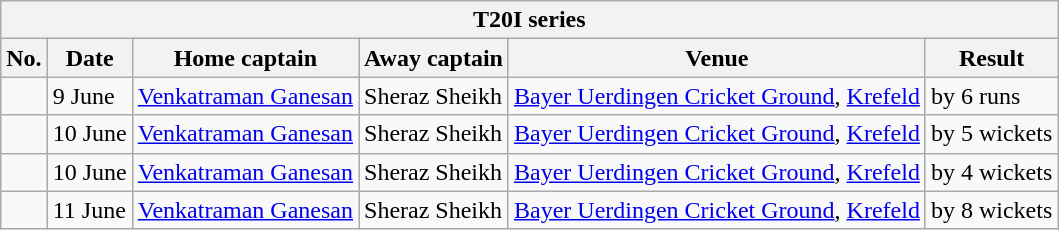<table class="wikitable">
<tr>
<th colspan="6">T20I series</th>
</tr>
<tr>
<th>No.</th>
<th>Date</th>
<th>Home captain</th>
<th>Away captain</th>
<th>Venue</th>
<th>Result</th>
</tr>
<tr>
<td></td>
<td>9 June</td>
<td><a href='#'>Venkatraman Ganesan</a></td>
<td>Sheraz Sheikh</td>
<td><a href='#'>Bayer Uerdingen Cricket Ground</a>, <a href='#'>Krefeld</a></td>
<td> by 6 runs</td>
</tr>
<tr>
<td></td>
<td>10 June</td>
<td><a href='#'>Venkatraman Ganesan</a></td>
<td>Sheraz Sheikh</td>
<td><a href='#'>Bayer Uerdingen Cricket Ground</a>, <a href='#'>Krefeld</a></td>
<td> by 5 wickets</td>
</tr>
<tr>
<td></td>
<td>10 June</td>
<td><a href='#'>Venkatraman Ganesan</a></td>
<td>Sheraz Sheikh</td>
<td><a href='#'>Bayer Uerdingen Cricket Ground</a>, <a href='#'>Krefeld</a></td>
<td> by 4 wickets</td>
</tr>
<tr>
<td></td>
<td>11 June</td>
<td><a href='#'>Venkatraman Ganesan</a></td>
<td>Sheraz Sheikh</td>
<td><a href='#'>Bayer Uerdingen Cricket Ground</a>, <a href='#'>Krefeld</a></td>
<td> by 8 wickets</td>
</tr>
</table>
